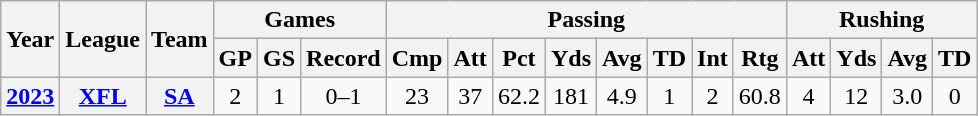<table class="wikitable" style="text-align:center;">
<tr>
<th rowspan="2">Year</th>
<th rowspan="2">League</th>
<th rowspan="2">Team</th>
<th colspan="3">Games</th>
<th colspan="8">Passing</th>
<th colspan="4">Rushing</th>
</tr>
<tr>
<th>GP</th>
<th>GS</th>
<th>Record</th>
<th>Cmp</th>
<th>Att</th>
<th>Pct</th>
<th>Yds</th>
<th>Avg</th>
<th>TD</th>
<th>Int</th>
<th>Rtg</th>
<th>Att</th>
<th>Yds</th>
<th>Avg</th>
<th>TD</th>
</tr>
<tr>
<th><a href='#'>2023</a></th>
<th><a href='#'>XFL</a></th>
<th><a href='#'>SA</a></th>
<td>2</td>
<td>1</td>
<td>0–1</td>
<td>23</td>
<td>37</td>
<td>62.2</td>
<td>181</td>
<td>4.9</td>
<td>1</td>
<td>2</td>
<td>60.8</td>
<td>4</td>
<td>12</td>
<td>3.0</td>
<td>0</td>
</tr>
</table>
